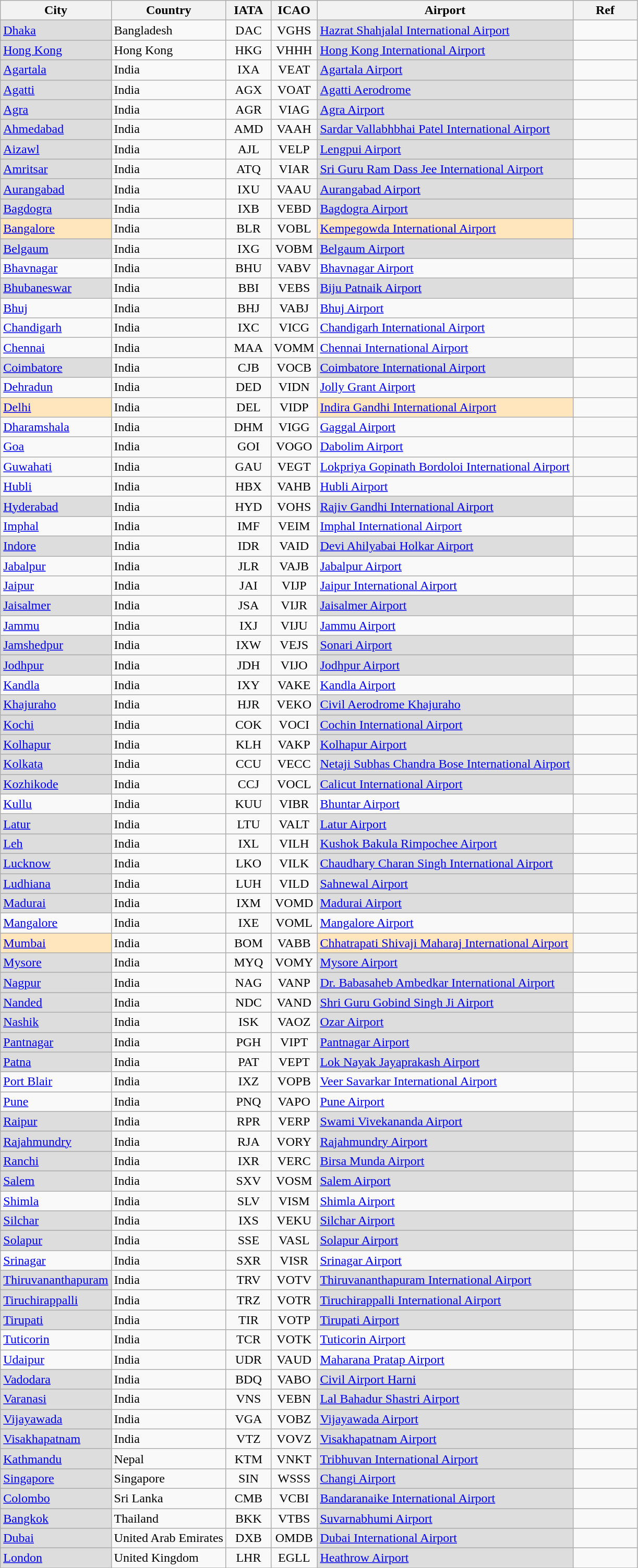<table class="sortable wikitable toccolours">
<tr>
<th>City</th>
<th>Country</th>
<th style="width:50px;">IATA</th>
<th style="width:50px;">ICAO</th>
<th>Airport</th>
<th style="width:75px;" class="unsortable">Ref</th>
</tr>
<tr>
<td style="background:#ddd;"><a href='#'>Dhaka</a></td>
<td>Bangladesh</td>
<td align=center>DAC</td>
<td align=center>VGHS</td>
<td style="background:#ddd;"><a href='#'>Hazrat Shahjalal International Airport</a></td>
<td align=center></td>
</tr>
<tr>
<td style="background:#ddd;"><a href='#'>Hong Kong</a></td>
<td>Hong Kong</td>
<td align=center>HKG</td>
<td align=center>VHHH</td>
<td style="background:#ddd;"><a href='#'>Hong Kong International Airport</a></td>
<td align=center></td>
</tr>
<tr>
<td style="background:#ddd;"><a href='#'>Agartala</a></td>
<td>India</td>
<td align=center>IXA</td>
<td align=center>VEAT</td>
<td style="background:#ddd;"><a href='#'>Agartala Airport</a></td>
<td align=center></td>
</tr>
<tr>
<td style="background:#ddd;"><a href='#'>Agatti</a></td>
<td>India</td>
<td align=center>AGX</td>
<td align=center>VOAT</td>
<td style="background:#ddd;"><a href='#'>Agatti Aerodrome</a></td>
<td align=center></td>
</tr>
<tr>
<td style="background:#ddd;"><a href='#'>Agra</a></td>
<td>India</td>
<td align=center>AGR</td>
<td align=center>VIAG</td>
<td style="background:#ddd;"><a href='#'>Agra Airport</a></td>
<td align=center></td>
</tr>
<tr>
<td style="background:#ddd;"><a href='#'>Ahmedabad</a></td>
<td>India</td>
<td align=center>AMD</td>
<td align=center>VAAH</td>
<td style="background:#ddd;"><a href='#'>Sardar Vallabhbhai Patel International Airport</a></td>
<td align=center></td>
</tr>
<tr>
<td style="background:#ddd;"><a href='#'>Aizawl</a></td>
<td>India</td>
<td align=center>AJL</td>
<td align=center>VELP</td>
<td style="background:#ddd;"><a href='#'>Lengpui Airport</a></td>
<td align=center></td>
</tr>
<tr>
<td style="background:#ddd;"><a href='#'>Amritsar</a></td>
<td>India</td>
<td align=center>ATQ</td>
<td align=center>VIAR</td>
<td style="background:#ddd;"><a href='#'>Sri Guru Ram Dass Jee International Airport</a></td>
<td align=center></td>
</tr>
<tr>
<td style="background:#ddd;"><a href='#'>Aurangabad</a></td>
<td>India</td>
<td align=center>IXU</td>
<td align=center>VAAU</td>
<td style="background:#ddd;"><a href='#'>Aurangabad Airport</a></td>
<td align=center></td>
</tr>
<tr>
<td style="background:#ddd;"><a href='#'>Bagdogra</a></td>
<td>India</td>
<td align=center>IXB</td>
<td align=center>VEBD</td>
<td style="background:#ddd;"><a href='#'>Bagdogra Airport</a></td>
<td align=center></td>
</tr>
<tr>
<td style="background:#ffe6bd;"><a href='#'>Bangalore</a></td>
<td>India</td>
<td align=center>BLR</td>
<td align=center>VOBL</td>
<td style="background:#ffe6bd;"><a href='#'>Kempegowda International Airport</a></td>
<td align=center></td>
</tr>
<tr>
<td style="background:#ddd;"><a href='#'>Belgaum</a></td>
<td>India</td>
<td align=center>IXG</td>
<td align=center>VOBM</td>
<td style="background:#ddd;"><a href='#'>Belgaum Airport</a></td>
<td align=center></td>
</tr>
<tr>
<td><a href='#'>Bhavnagar</a></td>
<td>India</td>
<td align=center>BHU</td>
<td align=center>VABV</td>
<td><a href='#'>Bhavnagar Airport</a></td>
<td align=center></td>
</tr>
<tr>
<td style="background:#ddd;"><a href='#'>Bhubaneswar</a></td>
<td>India</td>
<td align=center>BBI</td>
<td align=center>VEBS</td>
<td style="background:#ddd;"><a href='#'>Biju Patnaik Airport</a></td>
<td align=center></td>
</tr>
<tr>
<td><a href='#'>Bhuj</a></td>
<td>India</td>
<td align=center>BHJ</td>
<td align=center>VABJ</td>
<td><a href='#'>Bhuj Airport</a></td>
<td align=center></td>
</tr>
<tr>
<td><a href='#'>Chandigarh</a></td>
<td>India</td>
<td align=center>IXC</td>
<td align=center>VICG</td>
<td><a href='#'>Chandigarh International Airport</a></td>
<td align=center></td>
</tr>
<tr>
<td><a href='#'>Chennai</a></td>
<td>India</td>
<td align=center>MAA</td>
<td align=center>VOMM</td>
<td><a href='#'>Chennai International Airport</a></td>
<td align=center></td>
</tr>
<tr>
<td style="background:#ddd;"><a href='#'>Coimbatore</a></td>
<td>India</td>
<td align=center>CJB</td>
<td align=center>VOCB</td>
<td style="background:#ddd;"><a href='#'>Coimbatore International Airport</a></td>
<td align=center></td>
</tr>
<tr>
<td><a href='#'>Dehradun</a></td>
<td>India</td>
<td align=center>DED</td>
<td align=center>VIDN</td>
<td><a href='#'>Jolly Grant Airport</a></td>
<td align=center></td>
</tr>
<tr>
<td style="background:#ffe6bd;"><a href='#'>Delhi</a></td>
<td>India</td>
<td align=center>DEL</td>
<td align=center>VIDP</td>
<td style="background:#ffe6bd;"><a href='#'>Indira Gandhi International Airport</a></td>
<td align=center></td>
</tr>
<tr>
<td><a href='#'>Dharamshala</a></td>
<td>India</td>
<td align=center>DHM</td>
<td align=center>VIGG</td>
<td><a href='#'>Gaggal Airport</a></td>
<td align=center></td>
</tr>
<tr>
<td><a href='#'>Goa</a></td>
<td>India</td>
<td align=center>GOI</td>
<td align=center>VOGO</td>
<td><a href='#'>Dabolim Airport</a></td>
<td align=center></td>
</tr>
<tr>
<td><a href='#'>Guwahati</a></td>
<td>India</td>
<td align=center>GAU</td>
<td align=center>VEGT</td>
<td><a href='#'>Lokpriya Gopinath Bordoloi International Airport</a></td>
<td align=center></td>
</tr>
<tr>
<td><a href='#'>Hubli</a></td>
<td>India</td>
<td align=center>HBX</td>
<td align=center>VAHB</td>
<td><a href='#'>Hubli Airport</a></td>
<td align=center></td>
</tr>
<tr>
<td style="background:#ddd;"><a href='#'>Hyderabad</a></td>
<td>India</td>
<td align=center>HYD</td>
<td align=center>VOHS</td>
<td style="background:#ddd;"><a href='#'>Rajiv Gandhi International Airport</a></td>
<td align=center></td>
</tr>
<tr>
<td><a href='#'>Imphal</a></td>
<td>India</td>
<td align=center>IMF</td>
<td align=center>VEIM</td>
<td><a href='#'>Imphal International Airport</a></td>
<td align=center></td>
</tr>
<tr>
<td style="background:#ddd;"><a href='#'>Indore</a></td>
<td>India</td>
<td align=center>IDR</td>
<td align=center>VAID</td>
<td style="background:#ddd;"><a href='#'>Devi Ahilyabai Holkar Airport</a></td>
<td align=center></td>
</tr>
<tr>
<td><a href='#'>Jabalpur</a></td>
<td>India</td>
<td align=center>JLR</td>
<td align=center>VAJB</td>
<td><a href='#'>Jabalpur Airport</a></td>
<td align=center></td>
</tr>
<tr>
<td><a href='#'>Jaipur</a></td>
<td>India</td>
<td align=center>JAI</td>
<td align=center>VIJP</td>
<td><a href='#'>Jaipur International Airport</a></td>
<td align=center></td>
</tr>
<tr>
<td style="background:#ddd;"><a href='#'>Jaisalmer</a></td>
<td>India</td>
<td align=center>JSA</td>
<td align=center>VIJR</td>
<td style="background:#ddd;"><a href='#'>Jaisalmer Airport</a></td>
<td align=center></td>
</tr>
<tr>
<td><a href='#'>Jammu</a></td>
<td>India</td>
<td align=center>IXJ</td>
<td align=center>VIJU</td>
<td><a href='#'>Jammu Airport</a></td>
<td align=center></td>
</tr>
<tr>
<td style="background:#ddd;"><a href='#'>Jamshedpur</a></td>
<td>India</td>
<td align=center>IXW</td>
<td align=center>VEJS</td>
<td style="background:#ddd;"><a href='#'>Sonari Airport</a></td>
<td align=center></td>
</tr>
<tr>
<td style="background:#ddd;"><a href='#'>Jodhpur</a></td>
<td>India</td>
<td align=center>JDH</td>
<td align=center>VIJO</td>
<td style="background:#ddd;"><a href='#'>Jodhpur Airport</a></td>
<td align=center></td>
</tr>
<tr>
<td><a href='#'>Kandla</a></td>
<td>India</td>
<td align=center>IXY</td>
<td align=center>VAKE</td>
<td><a href='#'>Kandla Airport</a></td>
<td align=center></td>
</tr>
<tr>
<td style="background:#ddd;"><a href='#'>Khajuraho</a></td>
<td>India</td>
<td align=center>HJR</td>
<td align=center>VEKO</td>
<td style="background:#ddd;"><a href='#'>Civil Aerodrome Khajuraho</a></td>
<td align=center></td>
</tr>
<tr>
<td style="background:#ddd;"><a href='#'>Kochi</a></td>
<td>India</td>
<td align=center>COK</td>
<td align=center>VOCI</td>
<td style="background:#ddd;"><a href='#'>Cochin International Airport</a></td>
<td align=center></td>
</tr>
<tr>
<td style="background:#ddd;"><a href='#'>Kolhapur</a></td>
<td>India</td>
<td align=center>KLH</td>
<td align=center>VAKP</td>
<td style="background:#ddd;"><a href='#'>Kolhapur Airport</a></td>
<td align=center></td>
</tr>
<tr>
<td style="background:#ddd;"><a href='#'>Kolkata</a></td>
<td>India</td>
<td align=center>CCU</td>
<td align=center>VECC</td>
<td style="background:#ddd;"><a href='#'>Netaji Subhas Chandra Bose International Airport</a></td>
<td align=center></td>
</tr>
<tr>
<td style="background:#ddd;"><a href='#'>Kozhikode</a></td>
<td>India</td>
<td align=center>CCJ</td>
<td align=center>VOCL</td>
<td style="background:#ddd;"><a href='#'>Calicut International Airport</a></td>
<td align=center></td>
</tr>
<tr>
<td><a href='#'>Kullu</a></td>
<td>India</td>
<td align=center>KUU</td>
<td align=center>VIBR</td>
<td><a href='#'>Bhuntar Airport</a></td>
<td align=center></td>
</tr>
<tr>
<td style="background:#ddd;"><a href='#'>Latur</a></td>
<td>India</td>
<td align=center>LTU</td>
<td align=center>VALT</td>
<td style="background:#ddd;"><a href='#'>Latur Airport</a></td>
<td align=center></td>
</tr>
<tr>
<td style="background:#ddd;"><a href='#'>Leh</a></td>
<td>India</td>
<td align=center>IXL</td>
<td align=center>VILH</td>
<td style="background:#ddd;"><a href='#'>Kushok Bakula Rimpochee Airport</a></td>
<td align=center></td>
</tr>
<tr>
<td style="background:#ddd;"><a href='#'>Lucknow</a></td>
<td>India</td>
<td align=center>LKO</td>
<td align=center>VILK</td>
<td style="background:#ddd;"><a href='#'>Chaudhary Charan Singh International Airport</a></td>
<td align=center></td>
</tr>
<tr>
<td style="background:#ddd;"><a href='#'>Ludhiana</a></td>
<td>India</td>
<td align=center>LUH</td>
<td align=center>VILD</td>
<td style="background:#ddd;"><a href='#'>Sahnewal Airport</a></td>
<td align=center></td>
</tr>
<tr>
<td style="background:#ddd;"><a href='#'>Madurai</a></td>
<td>India</td>
<td align=center>IXM</td>
<td align=center>VOMD</td>
<td style="background:#ddd;"><a href='#'>Madurai Airport</a></td>
<td align=center></td>
</tr>
<tr>
<td><a href='#'>Mangalore</a></td>
<td>India</td>
<td align=center>IXE</td>
<td align=center>VOML</td>
<td><a href='#'>Mangalore Airport</a></td>
<td align=center></td>
</tr>
<tr>
<td style="background:#ffe6bd;"><a href='#'>Mumbai</a></td>
<td>India</td>
<td align=center>BOM</td>
<td align=center>VABB</td>
<td style="background:#ffe6bd;"><a href='#'>Chhatrapati Shivaji Maharaj International Airport</a></td>
<td align=center></td>
</tr>
<tr>
<td style="background:#ddd;"><a href='#'>Mysore</a></td>
<td>India</td>
<td align=center>MYQ</td>
<td align=center>VOMY</td>
<td style="background:#ddd;"><a href='#'>Mysore Airport</a></td>
<td align=center></td>
</tr>
<tr>
<td style="background:#ddd;"><a href='#'>Nagpur</a></td>
<td>India</td>
<td align=center>NAG</td>
<td align=center>VANP</td>
<td style="background:#ddd;"><a href='#'>Dr. Babasaheb Ambedkar International Airport</a></td>
<td align=center></td>
</tr>
<tr>
<td style="background:#ddd;"><a href='#'>Nanded</a></td>
<td>India</td>
<td align=center>NDC</td>
<td align=center>VAND</td>
<td style="background:#ddd;"><a href='#'>Shri Guru Gobind Singh Ji Airport</a></td>
<td align=center></td>
</tr>
<tr>
<td style="background:#ddd;"><a href='#'>Nashik</a></td>
<td>India</td>
<td align=center>ISK</td>
<td align=center>VAOZ</td>
<td style="background:#ddd;"><a href='#'>Ozar Airport</a></td>
<td align=center></td>
</tr>
<tr>
<td style="background:#ddd;"><a href='#'>Pantnagar</a></td>
<td>India</td>
<td align=center>PGH</td>
<td align=center>VIPT</td>
<td style="background:#ddd;"><a href='#'>Pantnagar Airport</a></td>
<td align=center></td>
</tr>
<tr>
<td style="background:#ddd;"><a href='#'>Patna</a></td>
<td>India</td>
<td align=center>PAT</td>
<td align=center>VEPT</td>
<td style="background:#ddd;"><a href='#'>Lok Nayak Jayaprakash Airport</a></td>
<td align=center></td>
</tr>
<tr>
<td><a href='#'>Port Blair</a></td>
<td>India</td>
<td align=center>IXZ</td>
<td align=center>VOPB</td>
<td><a href='#'>Veer Savarkar International Airport</a></td>
<td align=center></td>
</tr>
<tr>
<td><a href='#'>Pune</a></td>
<td>India</td>
<td align=center>PNQ</td>
<td align=center>VAPO</td>
<td><a href='#'>Pune Airport</a></td>
<td align=center></td>
</tr>
<tr>
<td style="background:#ddd;"><a href='#'>Raipur</a></td>
<td>India</td>
<td align=center>RPR</td>
<td align=center>VERP</td>
<td style="background:#ddd;"><a href='#'>Swami Vivekananda Airport</a></td>
<td align=center></td>
</tr>
<tr>
<td style="background:#ddd;"><a href='#'>Rajahmundry</a></td>
<td>India</td>
<td align=center>RJA</td>
<td align=center>VORY</td>
<td style="background:#ddd;"><a href='#'>Rajahmundry Airport</a></td>
<td align=center></td>
</tr>
<tr>
<td style="background:#ddd;"><a href='#'>Ranchi</a></td>
<td>India</td>
<td align=center>IXR</td>
<td align=center>VERC</td>
<td style="background:#ddd;"><a href='#'>Birsa Munda Airport</a></td>
<td align=center></td>
</tr>
<tr>
<td style="background:#ddd;"><a href='#'>Salem</a></td>
<td>India</td>
<td align=center>SXV</td>
<td align=center>VOSM</td>
<td style="background:#ddd;"><a href='#'>Salem Airport</a></td>
<td align=center></td>
</tr>
<tr>
<td><a href='#'>Shimla</a></td>
<td>India</td>
<td align=center>SLV</td>
<td align=center>VISM</td>
<td><a href='#'>Shimla Airport</a></td>
<td align=center></td>
</tr>
<tr>
<td style="background:#ddd;"><a href='#'>Silchar</a></td>
<td>India</td>
<td align=center>IXS</td>
<td align=center>VEKU</td>
<td style="background:#ddd;"><a href='#'>Silchar Airport</a></td>
<td align=center></td>
</tr>
<tr>
<td style="background:#ddd;"><a href='#'>Solapur</a></td>
<td>India</td>
<td align=center>SSE</td>
<td align=center>VASL</td>
<td style="background:#ddd;"><a href='#'>Solapur Airport</a></td>
<td align=center></td>
</tr>
<tr>
<td><a href='#'>Srinagar</a></td>
<td>India</td>
<td align=center>SXR</td>
<td align=center>VISR</td>
<td><a href='#'>Srinagar Airport</a></td>
<td align=center></td>
</tr>
<tr>
<td style="background:#ddd;"><a href='#'>Thiruvananthapuram</a></td>
<td>India</td>
<td align=center>TRV</td>
<td align=center>VOTV</td>
<td style="background:#ddd;"><a href='#'>Thiruvananthapuram International Airport</a></td>
<td align=center></td>
</tr>
<tr>
<td style="background:#ddd;"><a href='#'>Tiruchirappalli</a></td>
<td>India</td>
<td align=center>TRZ</td>
<td align=center>VOTR</td>
<td style="background:#ddd;"><a href='#'>Tiruchirappalli International Airport</a></td>
<td align=center></td>
</tr>
<tr>
<td style="background:#ddd;"><a href='#'>Tirupati</a></td>
<td>India</td>
<td align=center>TIR</td>
<td align=center>VOTP</td>
<td style="background:#ddd;"><a href='#'>Tirupati Airport</a></td>
<td align=center></td>
</tr>
<tr>
<td><a href='#'>Tuticorin</a></td>
<td>India</td>
<td align=center>TCR</td>
<td align=center>VOTK</td>
<td><a href='#'>Tuticorin Airport</a></td>
<td align=center></td>
</tr>
<tr>
<td><a href='#'>Udaipur</a></td>
<td>India</td>
<td align=center>UDR</td>
<td align=center>VAUD</td>
<td><a href='#'>Maharana Pratap Airport</a></td>
<td align=center></td>
</tr>
<tr>
<td style="background:#ddd;"><a href='#'>Vadodara</a></td>
<td>India</td>
<td align=center>BDQ</td>
<td align=center>VABO</td>
<td style="background:#ddd;"><a href='#'>Civil Airport Harni</a></td>
<td align=center></td>
</tr>
<tr>
<td style="background:#ddd;"><a href='#'>Varanasi</a></td>
<td>India</td>
<td align=center>VNS</td>
<td align=center>VEBN</td>
<td style="background:#ddd;"><a href='#'>Lal Bahadur Shastri Airport</a></td>
<td align=center></td>
</tr>
<tr>
<td style="background:#ddd;"><a href='#'>Vijayawada</a></td>
<td>India</td>
<td align=center>VGA</td>
<td align=center>VOBZ</td>
<td style="background:#ddd;"><a href='#'>Vijayawada Airport</a></td>
<td align=center></td>
</tr>
<tr>
<td style="background:#ddd;"><a href='#'>Visakhapatnam</a></td>
<td>India</td>
<td align=center>VTZ</td>
<td align=center>VOVZ</td>
<td style="background:#ddd;"><a href='#'>Visakhapatnam Airport</a></td>
<td align=center></td>
</tr>
<tr>
<td style="background:#ddd;"><a href='#'>Kathmandu</a></td>
<td>Nepal</td>
<td align=center>KTM</td>
<td align=center>VNKT</td>
<td style="background:#ddd;"><a href='#'>Tribhuvan International Airport</a></td>
<td align=center></td>
</tr>
<tr>
<td style="background:#ddd;"><a href='#'>Singapore</a></td>
<td>Singapore</td>
<td align=center>SIN</td>
<td align=center>WSSS</td>
<td style="background:#ddd;"><a href='#'>Changi Airport</a></td>
<td align=center></td>
</tr>
<tr>
<td style="background:#ddd;"><a href='#'>Colombo</a></td>
<td>Sri Lanka</td>
<td align=center>CMB</td>
<td align=center>VCBI</td>
<td style="background:#ddd;"><a href='#'>Bandaranaike International Airport</a></td>
<td align=center></td>
</tr>
<tr>
<td style="background:#ddd;"><a href='#'>Bangkok</a></td>
<td>Thailand</td>
<td align=center>BKK</td>
<td align=center>VTBS</td>
<td style="background:#ddd;"><a href='#'>Suvarnabhumi Airport</a></td>
<td align=center></td>
</tr>
<tr>
<td style="background:#ddd;"><a href='#'>Dubai</a></td>
<td>United Arab Emirates</td>
<td align=center>DXB</td>
<td align=center>OMDB</td>
<td style="background:#ddd;"><a href='#'>Dubai International Airport</a></td>
<td align=center></td>
</tr>
<tr>
<td style="background:#ddd;"><a href='#'>London</a></td>
<td>United Kingdom</td>
<td align=center>LHR</td>
<td align=center>EGLL</td>
<td style="background:#ddd;"><a href='#'>Heathrow Airport</a></td>
<td align=center></td>
</tr>
<tr>
</tr>
</table>
